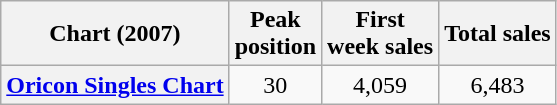<table class="wikitable plainrowheaders">
<tr>
<th>Chart (2007)</th>
<th>Peak<br>position</th>
<th>First<br>week sales</th>
<th>Total sales</th>
</tr>
<tr>
<th scope="row"><a href='#'>Oricon Singles Chart</a></th>
<td align="center">30</td>
<td align="center">4,059</td>
<td align="center">6,483</td>
</tr>
</table>
